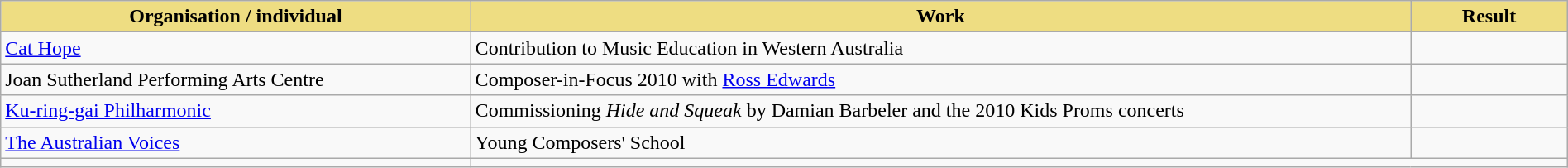<table class="wikitable" width=100%>
<tr>
<th style="width:30%;background:#EEDD82;">Organisation / individual</th>
<th style="width:60%;background:#EEDD82;">Work</th>
<th style="width:10%;background:#EEDD82;">Result<br></th>
</tr>
<tr>
<td><a href='#'>Cat Hope</a></td>
<td>Contribution to Music Education in Western Australia</td>
<td></td>
</tr>
<tr>
<td>Joan Sutherland Performing Arts Centre</td>
<td>Composer-in-Focus 2010 with <a href='#'>Ross Edwards</a></td>
<td></td>
</tr>
<tr>
<td><a href='#'>Ku-ring-gai Philharmonic</a></td>
<td>Commissioning <em>Hide and Squeak</em> by Damian Barbeler and the 2010 Kids Proms concerts</td>
<td></td>
</tr>
<tr>
<td><a href='#'>The Australian Voices</a></td>
<td>Young Composers' School</td>
<td></td>
</tr>
<tr>
<td></td>
</tr>
</table>
